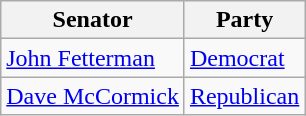<table class="wikitable">
<tr>
<th>Senator</th>
<th>Party</th>
</tr>
<tr>
<td><a href='#'>John Fetterman</a></td>
<td><a href='#'>Democrat</a></td>
</tr>
<tr>
<td><a href='#'>Dave McCormick</a></td>
<td><a href='#'>Republican</a></td>
</tr>
</table>
